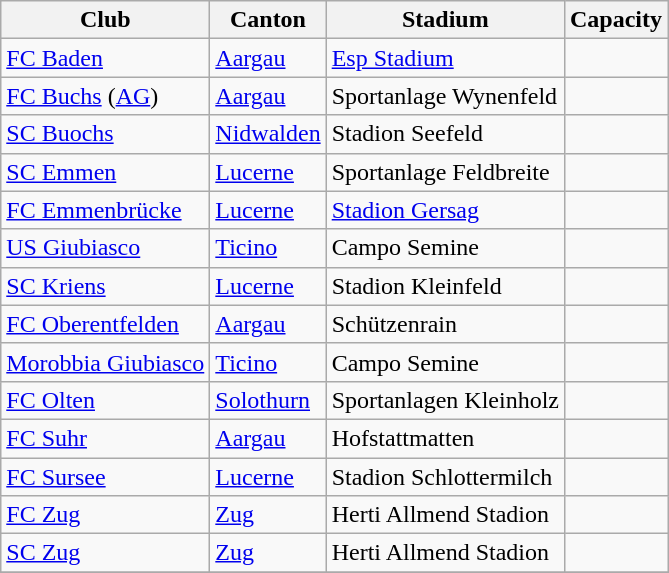<table class="wikitable">
<tr>
<th>Club</th>
<th>Canton</th>
<th>Stadium</th>
<th>Capacity</th>
</tr>
<tr>
<td><a href='#'>FC Baden</a></td>
<td><a href='#'>Aargau</a></td>
<td><a href='#'>Esp Stadium</a></td>
<td></td>
</tr>
<tr>
<td><a href='#'>FC Buchs</a> (<a href='#'>AG</a>)</td>
<td><a href='#'>Aargau</a></td>
<td>Sportanlage Wynenfeld</td>
<td></td>
</tr>
<tr>
<td><a href='#'>SC Buochs</a></td>
<td><a href='#'>Nidwalden</a></td>
<td>Stadion Seefeld</td>
<td></td>
</tr>
<tr>
<td><a href='#'>SC Emmen</a></td>
<td><a href='#'>Lucerne</a></td>
<td>Sportanlage Feldbreite</td>
<td></td>
</tr>
<tr>
<td><a href='#'>FC Emmenbrücke</a></td>
<td><a href='#'>Lucerne</a></td>
<td><a href='#'>Stadion Gersag</a></td>
<td></td>
</tr>
<tr>
<td><a href='#'>US Giubiasco</a></td>
<td><a href='#'>Ticino</a></td>
<td>Campo Semine</td>
<td></td>
</tr>
<tr>
<td><a href='#'>SC Kriens</a></td>
<td><a href='#'>Lucerne</a></td>
<td>Stadion Kleinfeld</td>
<td></td>
</tr>
<tr>
<td><a href='#'>FC Oberentfelden</a></td>
<td><a href='#'>Aargau</a></td>
<td>Schützenrain</td>
<td></td>
</tr>
<tr>
<td><a href='#'>Morobbia Giubiasco</a></td>
<td><a href='#'>Ticino</a></td>
<td>Campo Semine</td>
<td></td>
</tr>
<tr>
<td><a href='#'>FC Olten</a></td>
<td><a href='#'>Solothurn</a></td>
<td>Sportanlagen Kleinholz</td>
<td></td>
</tr>
<tr>
<td><a href='#'>FC Suhr</a></td>
<td><a href='#'>Aargau</a></td>
<td>Hofstattmatten</td>
<td></td>
</tr>
<tr>
<td><a href='#'>FC Sursee</a></td>
<td><a href='#'>Lucerne</a></td>
<td>Stadion Schlottermilch</td>
<td></td>
</tr>
<tr>
<td><a href='#'>FC Zug</a></td>
<td><a href='#'>Zug</a></td>
<td>Herti Allmend Stadion</td>
<td></td>
</tr>
<tr>
<td><a href='#'>SC Zug</a></td>
<td><a href='#'>Zug</a></td>
<td>Herti Allmend Stadion</td>
<td></td>
</tr>
<tr>
</tr>
</table>
